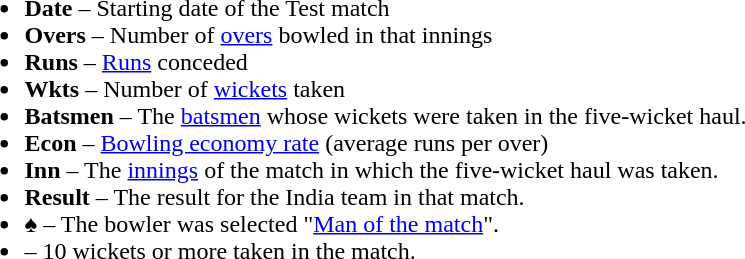<table>
<tr>
<td valign="top"><br><ul><li><strong>Date</strong> – Starting date of the Test match</li><li><strong>Overs</strong> – Number of <a href='#'>overs</a> bowled in that innings</li><li><strong>Runs</strong> – <a href='#'>Runs</a> conceded</li><li><strong>Wkts</strong> – Number of <a href='#'>wickets</a> taken</li><li><strong>Batsmen</strong> – The <a href='#'>batsmen</a> whose wickets were taken in the five-wicket haul.</li><li><strong>Econ</strong> – <a href='#'>Bowling economy rate</a> (average runs per over)</li><li><strong>Inn</strong> – The <a href='#'>innings</a> of the match in which the five-wicket haul was taken.</li><li><strong>Result</strong> – The result for the India team in that match.</li><li>♠ – The bowler was selected "<a href='#'>Man of the match</a>".</li><li> – 10 wickets or more taken in the match.</li></ul></td>
</tr>
</table>
